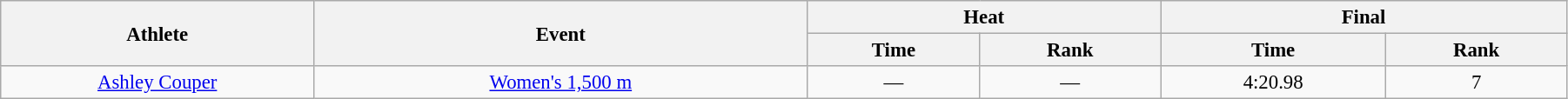<table class="wikitable" style="font-size:95%; text-align:center;" width="95%">
<tr>
<th rowspan="2">Athlete</th>
<th rowspan="2">Event</th>
<th colspan="2">Heat</th>
<th colspan="2">Final</th>
</tr>
<tr>
<th>Time</th>
<th>Rank</th>
<th>Time</th>
<th>Rank</th>
</tr>
<tr>
<td width=20%><a href='#'>Ashley Couper</a></td>
<td><a href='#'>Women's 1,500 m</a></td>
<td>—</td>
<td>—</td>
<td>4:20.98</td>
<td>7</td>
</tr>
</table>
